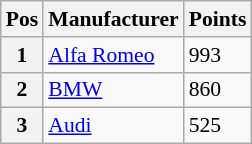<table class="wikitable" style="font-size: 90%">
<tr>
<th>Pos</th>
<th>Manufacturer</th>
<th>Points</th>
</tr>
<tr>
<th>1</th>
<td> <a href='#'>Alfa Romeo</a></td>
<td>993</td>
</tr>
<tr>
<th>2</th>
<td> <a href='#'>BMW</a></td>
<td>860</td>
</tr>
<tr>
<th>3</th>
<td> <a href='#'>Audi</a></td>
<td>525</td>
</tr>
</table>
